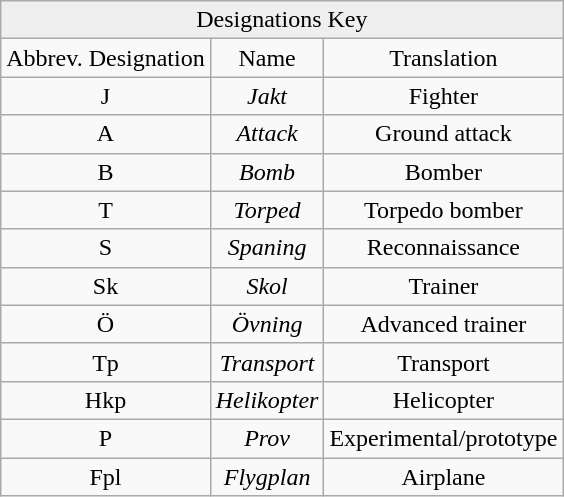<table class="wikitable sortable">
<tr style="background:#efefef;">
<td colspan="3" style="text-align:center;">Designations Key</td>
</tr>
<tr style="text-align:center;">
<td>Abbrev. Designation</td>
<td>Name</td>
<td>Translation</td>
</tr>
<tr style="text-align:center;">
<td>J</td>
<td><em>Jakt</em></td>
<td>Fighter</td>
</tr>
<tr style="text-align:center;">
<td>A</td>
<td><em>Attack</em></td>
<td>Ground attack</td>
</tr>
<tr style="text-align:center;">
<td>B</td>
<td><em>Bomb</em></td>
<td>Bomber</td>
</tr>
<tr style="text-align:center;">
<td>T</td>
<td><em>Torped</em></td>
<td>Torpedo bomber</td>
</tr>
<tr style="text-align:center;">
<td>S</td>
<td><em>Spaning</em></td>
<td>Reconnaissance</td>
</tr>
<tr style="text-align:center;">
<td>Sk</td>
<td><em>Skol</em></td>
<td>Trainer</td>
</tr>
<tr style="text-align:center;">
<td>Ö</td>
<td><em>Övning</em></td>
<td>Advanced trainer</td>
</tr>
<tr style="text-align:center;">
<td>Tp</td>
<td><em>Transport</em></td>
<td>Transport</td>
</tr>
<tr style="text-align:center;">
<td>Hkp</td>
<td><em>Helikopter</em></td>
<td>Helicopter</td>
</tr>
<tr style="text-align:center;">
<td>P</td>
<td><em>Prov</em></td>
<td>Experimental/prototype</td>
</tr>
<tr style="text-align:center;">
<td>Fpl</td>
<td><em>Flygplan</em></td>
<td>Airplane</td>
</tr>
</table>
